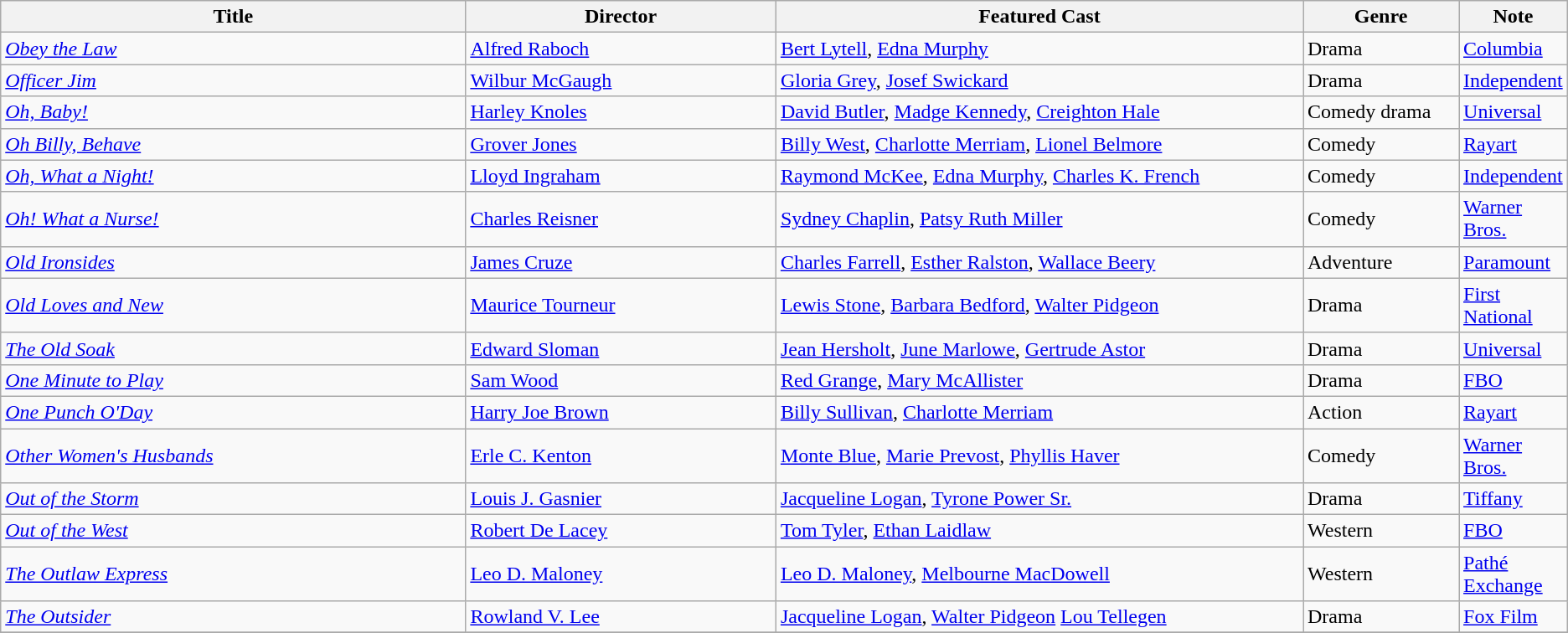<table class="wikitable">
<tr>
<th style="width:30%;">Title</th>
<th style="width:20%;">Director</th>
<th style="width:34%;">Featured Cast</th>
<th style="width:10%;">Genre</th>
<th style="width:10%;">Note</th>
</tr>
<tr>
<td><em><a href='#'>Obey the Law</a></em></td>
<td><a href='#'>Alfred Raboch</a></td>
<td><a href='#'>Bert Lytell</a>, <a href='#'>Edna Murphy</a></td>
<td>Drama</td>
<td><a href='#'>Columbia</a></td>
</tr>
<tr>
<td><em><a href='#'>Officer Jim</a></em></td>
<td><a href='#'>Wilbur McGaugh</a></td>
<td><a href='#'>Gloria Grey</a>, <a href='#'>Josef Swickard</a></td>
<td>Drama</td>
<td><a href='#'>Independent</a></td>
</tr>
<tr>
<td><em><a href='#'>Oh, Baby!</a></em></td>
<td><a href='#'>Harley Knoles</a></td>
<td><a href='#'>David Butler</a>, <a href='#'>Madge Kennedy</a>, <a href='#'>Creighton Hale</a></td>
<td>Comedy drama</td>
<td><a href='#'>Universal</a></td>
</tr>
<tr>
<td><em><a href='#'>Oh Billy, Behave</a></em></td>
<td><a href='#'>Grover Jones</a></td>
<td><a href='#'>Billy West</a>, <a href='#'>Charlotte Merriam</a>, <a href='#'>Lionel Belmore</a></td>
<td>Comedy</td>
<td><a href='#'>Rayart</a></td>
</tr>
<tr>
<td><em><a href='#'>Oh, What a Night!</a></em></td>
<td><a href='#'>Lloyd Ingraham</a></td>
<td><a href='#'>Raymond McKee</a>, <a href='#'>Edna Murphy</a>, <a href='#'>Charles K. French</a></td>
<td>Comedy</td>
<td><a href='#'>Independent</a></td>
</tr>
<tr>
<td><em><a href='#'>Oh! What a Nurse!</a></em></td>
<td><a href='#'>Charles Reisner</a></td>
<td><a href='#'>Sydney Chaplin</a>, <a href='#'>Patsy Ruth Miller</a></td>
<td>Comedy</td>
<td><a href='#'>Warner Bros.</a></td>
</tr>
<tr>
<td><em><a href='#'>Old Ironsides</a></em></td>
<td><a href='#'>James Cruze</a></td>
<td><a href='#'>Charles Farrell</a>, <a href='#'>Esther Ralston</a>, <a href='#'>Wallace Beery</a></td>
<td>Adventure</td>
<td><a href='#'>Paramount</a></td>
</tr>
<tr>
<td><em><a href='#'>Old Loves and New</a></em></td>
<td><a href='#'>Maurice Tourneur</a></td>
<td><a href='#'>Lewis Stone</a>, <a href='#'>Barbara Bedford</a>, <a href='#'>Walter Pidgeon</a></td>
<td>Drama</td>
<td><a href='#'>First National</a></td>
</tr>
<tr>
<td><em><a href='#'>The Old Soak</a></em></td>
<td><a href='#'>Edward Sloman</a></td>
<td><a href='#'>Jean Hersholt</a>, <a href='#'>June Marlowe</a>, <a href='#'>Gertrude Astor</a></td>
<td>Drama</td>
<td><a href='#'>Universal</a></td>
</tr>
<tr>
<td><em><a href='#'>One Minute to Play</a></em></td>
<td><a href='#'>Sam Wood</a></td>
<td><a href='#'>Red Grange</a>, <a href='#'>Mary McAllister</a></td>
<td>Drama</td>
<td><a href='#'>FBO</a></td>
</tr>
<tr>
<td><em><a href='#'>One Punch O'Day</a></em></td>
<td><a href='#'>Harry Joe Brown</a></td>
<td><a href='#'>Billy Sullivan</a>, <a href='#'>Charlotte Merriam</a></td>
<td>Action</td>
<td><a href='#'>Rayart</a></td>
</tr>
<tr>
<td><em><a href='#'>Other Women's Husbands</a></em></td>
<td><a href='#'>Erle C. Kenton</a></td>
<td><a href='#'>Monte Blue</a>, <a href='#'>Marie Prevost</a>, <a href='#'>Phyllis Haver</a></td>
<td>Comedy</td>
<td><a href='#'>Warner Bros.</a></td>
</tr>
<tr>
<td><em><a href='#'>Out of the Storm</a></em></td>
<td><a href='#'>Louis J. Gasnier</a></td>
<td><a href='#'>Jacqueline Logan</a>, <a href='#'>Tyrone Power Sr.</a></td>
<td>Drama</td>
<td><a href='#'>Tiffany</a></td>
</tr>
<tr>
<td><em><a href='#'>Out of the West</a></em></td>
<td><a href='#'>Robert De Lacey</a></td>
<td><a href='#'>Tom Tyler</a>, <a href='#'>Ethan Laidlaw</a></td>
<td>Western</td>
<td><a href='#'>FBO</a></td>
</tr>
<tr>
<td><em><a href='#'>The Outlaw Express</a></em></td>
<td><a href='#'>Leo D. Maloney</a></td>
<td><a href='#'>Leo D. Maloney</a>, <a href='#'>Melbourne MacDowell</a></td>
<td>Western</td>
<td><a href='#'>Pathé Exchange</a></td>
</tr>
<tr>
<td><em><a href='#'>The Outsider</a></em></td>
<td><a href='#'>Rowland V. Lee</a></td>
<td><a href='#'>Jacqueline Logan</a>, <a href='#'>Walter Pidgeon</a> <a href='#'>Lou Tellegen</a></td>
<td>Drama</td>
<td><a href='#'>Fox Film</a></td>
</tr>
<tr>
</tr>
</table>
